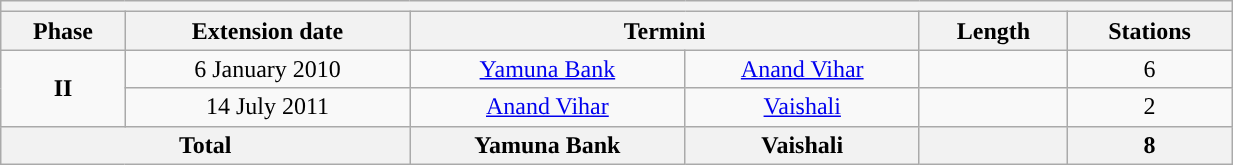<table class="wikitable" style="text-align: center;" width="65%">
<tr>
<th colspan="6" ! style="background:#"></th>
</tr>
<tr>
<th>Phase</th>
<th>Extension date</th>
<th colspan="2">Termini</th>
<th>Length</th>
<th>Stations</th>
</tr>
<tr>
<td rowspan="2"><strong>II</strong></td>
<td>6 January 2010</td>
<td><a href='#'>Yamuna Bank</a></td>
<td><a href='#'>Anand Vihar</a></td>
<td></td>
<td>6</td>
</tr>
<tr>
<td>14 July 2011</td>
<td><a href='#'>Anand Vihar</a></td>
<td><a href='#'>Vaishali</a></td>
<td></td>
<td>2</td>
</tr>
<tr>
<th colspan="2">Total</th>
<th>Yamuna Bank</th>
<th>Vaishali</th>
<th></th>
<th>8</th>
</tr>
</table>
